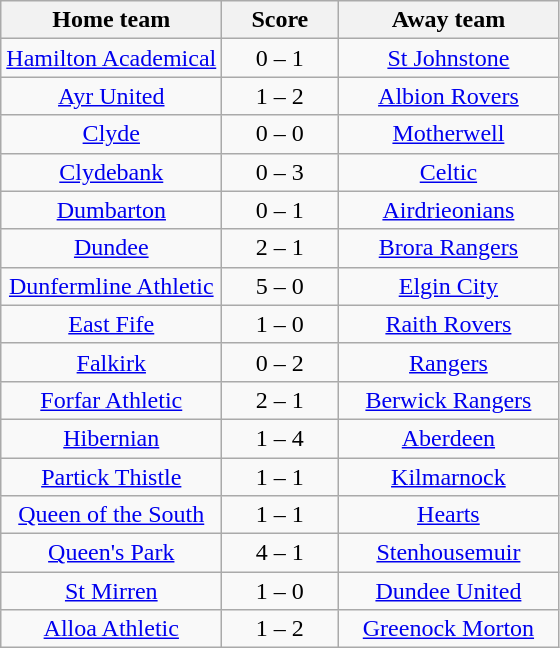<table class="wikitable" style="text-align: center">
<tr>
<th width=140>Home team</th>
<th width=70>Score</th>
<th width=140>Away team</th>
</tr>
<tr>
<td><a href='#'>Hamilton Academical</a></td>
<td>0 – 1</td>
<td><a href='#'>St Johnstone</a></td>
</tr>
<tr>
<td><a href='#'>Ayr United</a></td>
<td>1 – 2</td>
<td><a href='#'>Albion Rovers</a></td>
</tr>
<tr>
<td><a href='#'>Clyde</a></td>
<td>0 – 0</td>
<td><a href='#'>Motherwell</a></td>
</tr>
<tr>
<td><a href='#'>Clydebank</a></td>
<td>0 – 3</td>
<td><a href='#'>Celtic</a></td>
</tr>
<tr>
<td><a href='#'>Dumbarton</a></td>
<td>0 – 1</td>
<td><a href='#'>Airdrieonians</a></td>
</tr>
<tr>
<td><a href='#'>Dundee</a></td>
<td>2 – 1</td>
<td><a href='#'>Brora Rangers</a></td>
</tr>
<tr>
<td><a href='#'>Dunfermline Athletic</a></td>
<td>5 – 0</td>
<td><a href='#'>Elgin City</a></td>
</tr>
<tr>
<td><a href='#'>East Fife</a></td>
<td>1 – 0</td>
<td><a href='#'>Raith Rovers</a></td>
</tr>
<tr>
<td><a href='#'>Falkirk</a></td>
<td>0 – 2</td>
<td><a href='#'>Rangers</a></td>
</tr>
<tr>
<td><a href='#'>Forfar Athletic</a></td>
<td>2 – 1</td>
<td><a href='#'>Berwick Rangers</a></td>
</tr>
<tr>
<td><a href='#'>Hibernian</a></td>
<td>1 – 4</td>
<td><a href='#'>Aberdeen</a></td>
</tr>
<tr>
<td><a href='#'>Partick Thistle</a></td>
<td>1 – 1</td>
<td><a href='#'>Kilmarnock</a></td>
</tr>
<tr>
<td><a href='#'>Queen of the South</a></td>
<td>1 – 1</td>
<td><a href='#'>Hearts</a></td>
</tr>
<tr>
<td><a href='#'>Queen's Park</a></td>
<td>4 – 1</td>
<td><a href='#'>Stenhousemuir</a></td>
</tr>
<tr>
<td><a href='#'>St Mirren</a></td>
<td>1 – 0</td>
<td><a href='#'>Dundee United</a></td>
</tr>
<tr>
<td><a href='#'>Alloa Athletic</a></td>
<td>1 – 2</td>
<td><a href='#'>Greenock Morton</a></td>
</tr>
</table>
